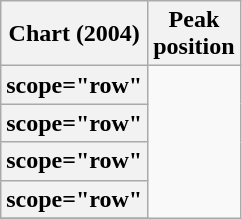<table class="wikitable sortable plainrowheaders" style="text-align:center;">
<tr>
<th scope="col">Chart (2004)</th>
<th scope="col">Peak<br>position</th>
</tr>
<tr>
<th>scope="row"</th>
</tr>
<tr>
<th>scope="row"</th>
</tr>
<tr>
<th>scope="row"</th>
</tr>
<tr>
<th>scope="row"</th>
</tr>
<tr>
</tr>
</table>
